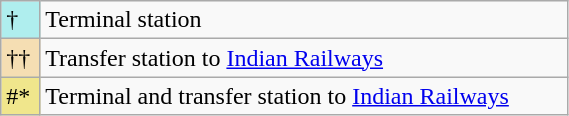<table class="wikitable" style="text-align: left;" style=font-size:95%; width="30%">
<tr>
<td style="background-color:#AFEEEE">†</td>
<td>Terminal station</td>
</tr>
<tr>
<td style="background-color:#F5DEB3">††</td>
<td>Transfer station to <a href='#'>Indian Railways</a></td>
</tr>
<tr>
<td style="background-color:#F0E68C">#*</td>
<td>Terminal and transfer station to <a href='#'>Indian Railways</a></td>
</tr>
</table>
